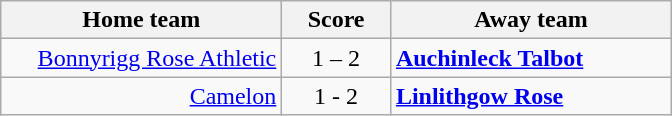<table border=0 cellpadding=4 cellspacing=0>
<tr>
<td valign="top"><br><table class="wikitable" style="border-collapse: collapse;">
<tr>
<th align="right" width="180">Home team</th>
<th align="center" width="65"> Score </th>
<th align="left" width="180">Away team</th>
</tr>
<tr>
<td style="text-align: right;"><a href='#'>Bonnyrigg Rose Athletic</a></td>
<td style="text-align: center;">1 – 2</td>
<td style="text-align: left;"><strong><a href='#'>Auchinleck Talbot</a></strong></td>
</tr>
<tr>
<td style="text-align: right;"><a href='#'>Camelon</a></td>
<td style="text-align: center;">1 - 2</td>
<td style="text-align: left;"><strong><a href='#'>Linlithgow Rose</a></strong></td>
</tr>
</table>
</td>
</tr>
</table>
